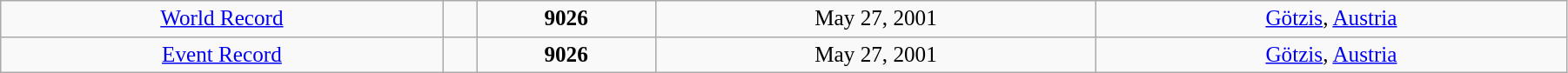<table class="wikitable" style=" text-align:center; font-size:105%;" width="95%">
<tr>
<td><a href='#'>World Record</a></td>
<td></td>
<td><strong>9026</strong></td>
<td>May 27, 2001</td>
<td> <a href='#'>Götzis</a>, <a href='#'>Austria</a></td>
</tr>
<tr>
<td><a href='#'>Event Record</a></td>
<td></td>
<td><strong>9026</strong></td>
<td>May 27, 2001</td>
<td> <a href='#'>Götzis</a>, <a href='#'>Austria</a></td>
</tr>
</table>
